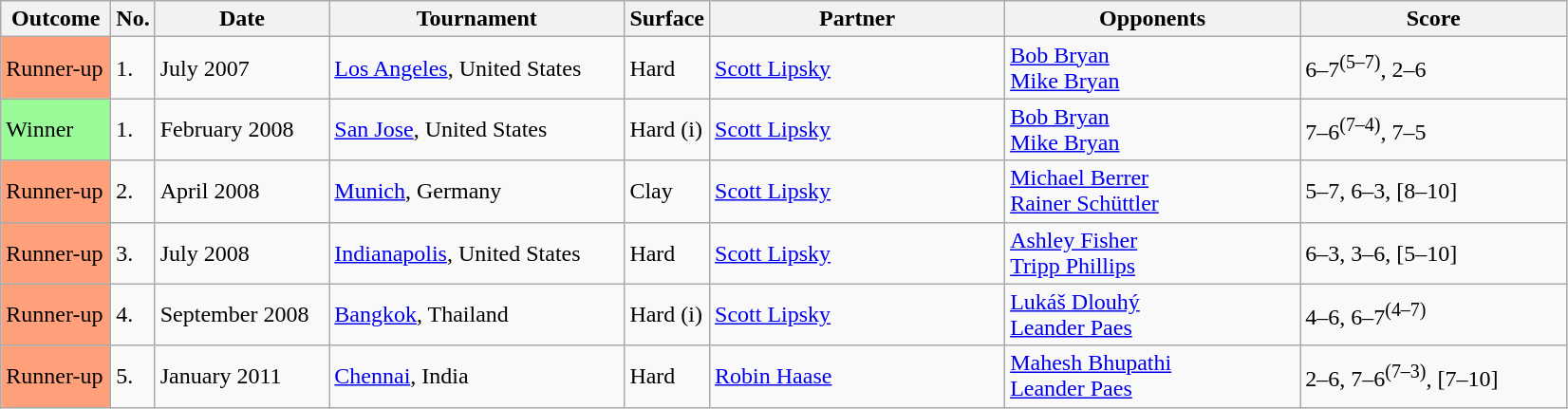<table class="sortable wikitable">
<tr>
<th style="width:70px">Outcome</th>
<th style="width:20px">No.</th>
<th style="width:115px">Date</th>
<th style="width:200px">Tournament</th>
<th style="width:50px">Surface</th>
<th style="width:200px">Partner</th>
<th style="width:200px">Opponents</th>
<th style="width:180px" class="unsortable">Score</th>
</tr>
<tr>
<td style="background:#ffa07a;">Runner-up</td>
<td>1.</td>
<td>July 2007</td>
<td><a href='#'>Los Angeles</a>, United States</td>
<td>Hard</td>
<td> <a href='#'>Scott Lipsky</a></td>
<td> <a href='#'>Bob Bryan</a> <br>  <a href='#'>Mike Bryan</a></td>
<td>6–7<sup>(5–7)</sup>, 2–6</td>
</tr>
<tr>
<td style="background:#98fb98;">Winner</td>
<td>1.</td>
<td>February 2008</td>
<td><a href='#'>San Jose</a>, United States</td>
<td>Hard (i)</td>
<td> <a href='#'>Scott Lipsky</a></td>
<td> <a href='#'>Bob Bryan</a> <br>  <a href='#'>Mike Bryan</a></td>
<td>7–6<sup>(7–4)</sup>, 7–5</td>
</tr>
<tr>
<td style="background:#ffa07a;">Runner-up</td>
<td>2.</td>
<td>April 2008</td>
<td><a href='#'>Munich</a>, Germany</td>
<td>Clay</td>
<td> <a href='#'>Scott Lipsky</a></td>
<td> <a href='#'>Michael Berrer</a> <br>  <a href='#'>Rainer Schüttler</a></td>
<td>5–7, 6–3, [8–10]</td>
</tr>
<tr>
<td style="background:#ffa07a;">Runner-up</td>
<td>3.</td>
<td>July 2008</td>
<td><a href='#'>Indianapolis</a>, United States</td>
<td>Hard</td>
<td> <a href='#'>Scott Lipsky</a></td>
<td> <a href='#'>Ashley Fisher</a> <br>  <a href='#'>Tripp Phillips</a></td>
<td>6–3, 3–6, [5–10]</td>
</tr>
<tr>
<td style="background:#ffa07a;">Runner-up</td>
<td>4.</td>
<td>September 2008</td>
<td><a href='#'>Bangkok</a>, Thailand</td>
<td>Hard (i)</td>
<td> <a href='#'>Scott Lipsky</a></td>
<td> <a href='#'>Lukáš Dlouhý</a> <br>  <a href='#'>Leander Paes</a></td>
<td>4–6, 6–7<sup>(4–7)</sup></td>
</tr>
<tr>
<td style="background:#ffa07a;">Runner-up</td>
<td>5.</td>
<td>January 2011</td>
<td><a href='#'>Chennai</a>, India</td>
<td>Hard</td>
<td> <a href='#'>Robin Haase</a></td>
<td> <a href='#'>Mahesh Bhupathi</a> <br>  <a href='#'>Leander Paes</a></td>
<td>2–6, 7–6<sup>(7–3)</sup>, [7–10]</td>
</tr>
</table>
